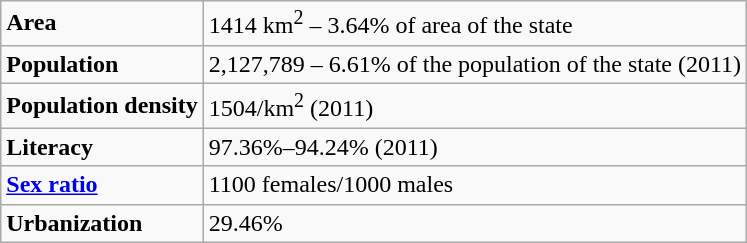<table class="wikitable">
<tr>
<td><strong>Area</strong></td>
<td>1414 km<sup>2</sup> – 3.64% of area of the state</td>
</tr>
<tr>
<td><strong>Population</strong></td>
<td>2,127,789 – 6.61% of the population of the state (2011)</td>
</tr>
<tr>
<td><strong>Population density</strong></td>
<td>1504/km<sup>2</sup> (2011)</td>
</tr>
<tr>
<td><strong>Literacy</strong></td>
<td>97.36%–94.24% (2011)</td>
</tr>
<tr>
<td><strong><a href='#'>Sex ratio</a></strong></td>
<td>1100 females/1000 males</td>
</tr>
<tr>
<td><strong>Urbanization</strong></td>
<td>29.46%</td>
</tr>
</table>
